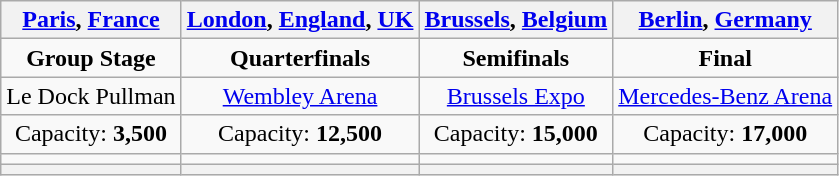<table class="wikitable" style="text-align:center">
<tr>
<th> <a href='#'>Paris</a>, <a href='#'>France</a></th>
<th> <a href='#'>London</a>, <a href='#'>England</a>, <a href='#'>UK</a></th>
<th> <a href='#'>Brussels</a>, <a href='#'>Belgium</a></th>
<th> <a href='#'>Berlin</a>, <a href='#'>Germany</a></th>
</tr>
<tr>
<td><strong>Group Stage</strong></td>
<td><strong>Quarterfinals</strong></td>
<td><strong>Semifinals</strong></td>
<td><strong>Final</strong></td>
</tr>
<tr>
<td>Le Dock Pullman</td>
<td><a href='#'>Wembley Arena</a></td>
<td><a href='#'>Brussels Expo</a></td>
<td><a href='#'>Mercedes-Benz Arena</a></td>
</tr>
<tr>
<td>Capacity: <strong>3,500</strong></td>
<td>Capacity: <strong>12,500</strong></td>
<td>Capacity: <strong>15,000</strong></td>
<td>Capacity: <strong>17,000</strong></td>
</tr>
<tr>
<td></td>
<td></td>
<td></td>
<td></td>
</tr>
<tr>
<th></th>
<th></th>
<th></th>
<th></th>
</tr>
</table>
